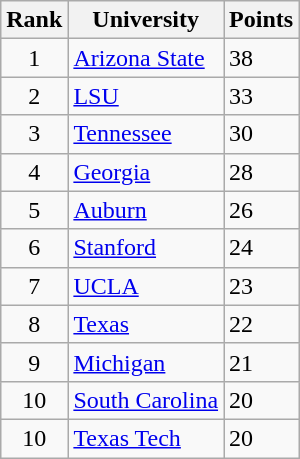<table class="wikitable sortable" style="text-align:center">
<tr>
<th>Rank</th>
<th>University</th>
<th>Points</th>
</tr>
<tr>
<td>1</td>
<td align=left><a href='#'>Arizona State</a></td>
<td align=left>38</td>
</tr>
<tr>
<td>2</td>
<td align=left><a href='#'>LSU</a></td>
<td align=left>33</td>
</tr>
<tr>
<td>3</td>
<td align=left><a href='#'>Tennessee</a></td>
<td align=left>30</td>
</tr>
<tr>
<td>4</td>
<td align=left><a href='#'>Georgia</a></td>
<td align=left>28</td>
</tr>
<tr>
<td>5</td>
<td align=left><a href='#'>Auburn</a></td>
<td align=left>26</td>
</tr>
<tr>
<td>6</td>
<td align=left><a href='#'>Stanford</a></td>
<td align=left>24</td>
</tr>
<tr>
<td>7</td>
<td align=left><a href='#'>UCLA</a></td>
<td align=left>23</td>
</tr>
<tr>
<td>8</td>
<td align=left><a href='#'>Texas</a></td>
<td align=left>22</td>
</tr>
<tr>
<td>9</td>
<td align=left><a href='#'>Michigan</a></td>
<td align=left>21</td>
</tr>
<tr>
<td>10</td>
<td align=left><a href='#'>South Carolina</a></td>
<td align=left>20</td>
</tr>
<tr>
<td>10</td>
<td align=left><a href='#'>Texas Tech</a></td>
<td align=left>20</td>
</tr>
</table>
